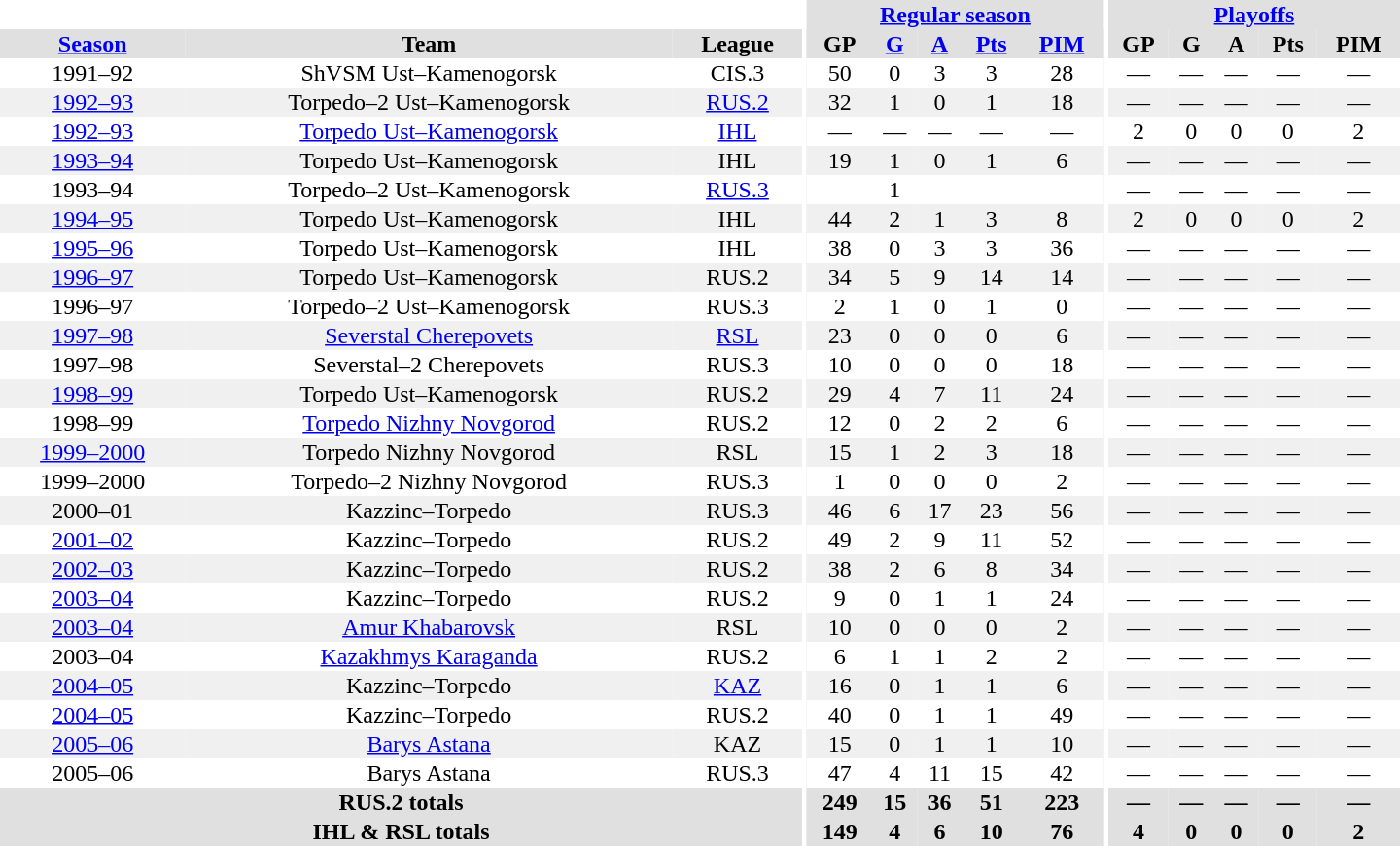<table border="0" cellpadding="1" cellspacing="0" style="text-align:center; width:60em">
<tr bgcolor="#e0e0e0">
<th colspan="3" bgcolor="#ffffff"></th>
<th rowspan="99" bgcolor="#ffffff"></th>
<th colspan="5"><a href='#'>Regular season</a></th>
<th rowspan="99" bgcolor="#ffffff"></th>
<th colspan="5"><a href='#'>Playoffs</a></th>
</tr>
<tr bgcolor="#e0e0e0">
<th><a href='#'>Season</a></th>
<th>Team</th>
<th>League</th>
<th>GP</th>
<th><a href='#'>G</a></th>
<th><a href='#'>A</a></th>
<th><a href='#'>Pts</a></th>
<th><a href='#'>PIM</a></th>
<th>GP</th>
<th>G</th>
<th>A</th>
<th>Pts</th>
<th>PIM</th>
</tr>
<tr>
<td>1991–92</td>
<td>ShVSM Ust–Kamenogorsk</td>
<td>CIS.3</td>
<td>50</td>
<td>0</td>
<td>3</td>
<td>3</td>
<td>28</td>
<td>—</td>
<td>—</td>
<td>—</td>
<td>—</td>
<td>—</td>
</tr>
<tr bgcolor="#f0f0f0">
<td><a href='#'>1992–93</a></td>
<td>Torpedo–2 Ust–Kamenogorsk</td>
<td><a href='#'>RUS.2</a></td>
<td>32</td>
<td>1</td>
<td>0</td>
<td>1</td>
<td>18</td>
<td>—</td>
<td>—</td>
<td>—</td>
<td>—</td>
<td>—</td>
</tr>
<tr>
<td><a href='#'>1992–93</a></td>
<td><a href='#'>Torpedo Ust–Kamenogorsk</a></td>
<td><a href='#'>IHL</a></td>
<td>—</td>
<td>—</td>
<td>—</td>
<td>—</td>
<td>—</td>
<td>2</td>
<td>0</td>
<td>0</td>
<td>0</td>
<td>2</td>
</tr>
<tr bgcolor="#f0f0f0">
<td><a href='#'>1993–94</a></td>
<td>Torpedo Ust–Kamenogorsk</td>
<td>IHL</td>
<td>19</td>
<td>1</td>
<td>0</td>
<td>1</td>
<td>6</td>
<td>—</td>
<td>—</td>
<td>—</td>
<td>—</td>
<td>—</td>
</tr>
<tr>
<td>1993–94</td>
<td>Torpedo–2 Ust–Kamenogorsk</td>
<td><a href='#'>RUS.3</a></td>
<td></td>
<td>1</td>
<td></td>
<td></td>
<td></td>
<td>—</td>
<td>—</td>
<td>—</td>
<td>—</td>
<td>—</td>
</tr>
<tr bgcolor="#f0f0f0">
<td><a href='#'>1994–95</a></td>
<td>Torpedo Ust–Kamenogorsk</td>
<td>IHL</td>
<td>44</td>
<td>2</td>
<td>1</td>
<td>3</td>
<td>8</td>
<td>2</td>
<td>0</td>
<td>0</td>
<td>0</td>
<td>2</td>
</tr>
<tr>
<td><a href='#'>1995–96</a></td>
<td>Torpedo Ust–Kamenogorsk</td>
<td>IHL</td>
<td>38</td>
<td>0</td>
<td>3</td>
<td>3</td>
<td>36</td>
<td>—</td>
<td>—</td>
<td>—</td>
<td>—</td>
<td>—</td>
</tr>
<tr bgcolor="#f0f0f0">
<td><a href='#'>1996–97</a></td>
<td>Torpedo Ust–Kamenogorsk</td>
<td>RUS.2</td>
<td>34</td>
<td>5</td>
<td>9</td>
<td>14</td>
<td>14</td>
<td>—</td>
<td>—</td>
<td>—</td>
<td>—</td>
<td>—</td>
</tr>
<tr>
<td>1996–97</td>
<td>Torpedo–2 Ust–Kamenogorsk</td>
<td>RUS.3</td>
<td>2</td>
<td>1</td>
<td>0</td>
<td>1</td>
<td>0</td>
<td>—</td>
<td>—</td>
<td>—</td>
<td>—</td>
<td>—</td>
</tr>
<tr bgcolor="#f0f0f0">
<td><a href='#'>1997–98</a></td>
<td><a href='#'>Severstal Cherepovets</a></td>
<td><a href='#'>RSL</a></td>
<td>23</td>
<td>0</td>
<td>0</td>
<td>0</td>
<td>6</td>
<td>—</td>
<td>—</td>
<td>—</td>
<td>—</td>
<td>—</td>
</tr>
<tr>
<td>1997–98</td>
<td>Severstal–2 Cherepovets</td>
<td>RUS.3</td>
<td>10</td>
<td>0</td>
<td>0</td>
<td>0</td>
<td>18</td>
<td>—</td>
<td>—</td>
<td>—</td>
<td>—</td>
<td>—</td>
</tr>
<tr bgcolor="#f0f0f0">
<td><a href='#'>1998–99</a></td>
<td>Torpedo Ust–Kamenogorsk</td>
<td>RUS.2</td>
<td>29</td>
<td>4</td>
<td>7</td>
<td>11</td>
<td>24</td>
<td>—</td>
<td>—</td>
<td>—</td>
<td>—</td>
<td>—</td>
</tr>
<tr>
<td>1998–99</td>
<td><a href='#'>Torpedo Nizhny Novgorod</a></td>
<td>RUS.2</td>
<td>12</td>
<td>0</td>
<td>2</td>
<td>2</td>
<td>6</td>
<td>—</td>
<td>—</td>
<td>—</td>
<td>—</td>
<td>—</td>
</tr>
<tr bgcolor="#f0f0f0">
<td><a href='#'>1999–2000</a></td>
<td>Torpedo Nizhny Novgorod</td>
<td>RSL</td>
<td>15</td>
<td>1</td>
<td>2</td>
<td>3</td>
<td>18</td>
<td>—</td>
<td>—</td>
<td>—</td>
<td>—</td>
<td>—</td>
</tr>
<tr>
<td>1999–2000</td>
<td>Torpedo–2 Nizhny Novgorod</td>
<td>RUS.3</td>
<td>1</td>
<td>0</td>
<td>0</td>
<td>0</td>
<td>2</td>
<td>—</td>
<td>—</td>
<td>—</td>
<td>—</td>
<td>—</td>
</tr>
<tr bgcolor="#f0f0f0">
<td>2000–01</td>
<td>Kazzinc–Torpedo</td>
<td>RUS.3</td>
<td>46</td>
<td>6</td>
<td>17</td>
<td>23</td>
<td>56</td>
<td>—</td>
<td>—</td>
<td>—</td>
<td>—</td>
<td>—</td>
</tr>
<tr>
<td><a href='#'>2001–02</a></td>
<td>Kazzinc–Torpedo</td>
<td>RUS.2</td>
<td>49</td>
<td>2</td>
<td>9</td>
<td>11</td>
<td>52</td>
<td>—</td>
<td>—</td>
<td>—</td>
<td>—</td>
<td>—</td>
</tr>
<tr bgcolor="#f0f0f0">
<td><a href='#'>2002–03</a></td>
<td>Kazzinc–Torpedo</td>
<td>RUS.2</td>
<td>38</td>
<td>2</td>
<td>6</td>
<td>8</td>
<td>34</td>
<td>—</td>
<td>—</td>
<td>—</td>
<td>—</td>
<td>—</td>
</tr>
<tr>
<td><a href='#'>2003–04</a></td>
<td>Kazzinc–Torpedo</td>
<td>RUS.2</td>
<td>9</td>
<td>0</td>
<td>1</td>
<td>1</td>
<td>24</td>
<td>—</td>
<td>—</td>
<td>—</td>
<td>—</td>
<td>—</td>
</tr>
<tr bgcolor="#f0f0f0">
<td><a href='#'>2003–04</a></td>
<td><a href='#'>Amur Khabarovsk</a></td>
<td>RSL</td>
<td>10</td>
<td>0</td>
<td>0</td>
<td>0</td>
<td>2</td>
<td>—</td>
<td>—</td>
<td>—</td>
<td>—</td>
<td>—</td>
</tr>
<tr>
<td>2003–04</td>
<td><a href='#'>Kazakhmys Karaganda</a></td>
<td>RUS.2</td>
<td>6</td>
<td>1</td>
<td>1</td>
<td>2</td>
<td>2</td>
<td>—</td>
<td>—</td>
<td>—</td>
<td>—</td>
<td>—</td>
</tr>
<tr bgcolor="#f0f0f0">
<td><a href='#'>2004–05</a></td>
<td>Kazzinc–Torpedo</td>
<td><a href='#'>KAZ</a></td>
<td>16</td>
<td>0</td>
<td>1</td>
<td>1</td>
<td>6</td>
<td>—</td>
<td>—</td>
<td>—</td>
<td>—</td>
<td>—</td>
</tr>
<tr>
<td><a href='#'>2004–05</a></td>
<td>Kazzinc–Torpedo</td>
<td>RUS.2</td>
<td>40</td>
<td>0</td>
<td>1</td>
<td>1</td>
<td>49</td>
<td>—</td>
<td>—</td>
<td>—</td>
<td>—</td>
<td>—</td>
</tr>
<tr bgcolor="#f0f0f0">
<td><a href='#'>2005–06</a></td>
<td><a href='#'>Barys Astana</a></td>
<td>KAZ</td>
<td>15</td>
<td>0</td>
<td>1</td>
<td>1</td>
<td>10</td>
<td>—</td>
<td>—</td>
<td>—</td>
<td>—</td>
<td>—</td>
</tr>
<tr>
<td>2005–06</td>
<td>Barys Astana</td>
<td>RUS.3</td>
<td>47</td>
<td>4</td>
<td>11</td>
<td>15</td>
<td>42</td>
<td>—</td>
<td>—</td>
<td>—</td>
<td>—</td>
<td>—</td>
</tr>
<tr bgcolor="#e0e0e0">
<th colspan="3">RUS.2 totals</th>
<th>249</th>
<th>15</th>
<th>36</th>
<th>51</th>
<th>223</th>
<th>—</th>
<th>—</th>
<th>—</th>
<th>—</th>
<th>—</th>
</tr>
<tr bgcolor="#e0e0e0">
<th colspan="3">IHL & RSL totals</th>
<th>149</th>
<th>4</th>
<th>6</th>
<th>10</th>
<th>76</th>
<th>4</th>
<th>0</th>
<th>0</th>
<th>0</th>
<th>2</th>
</tr>
</table>
